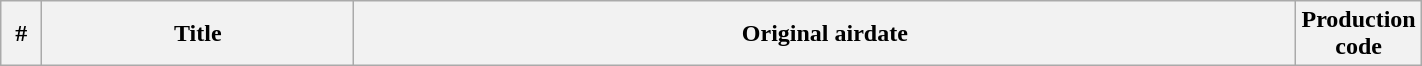<table class="wikitable plainrowheaders" style="width:75%;">
<tr>
<th width="20">#</th>
<th>Title</th>
<th>Original airdate</th>
<th width="35">Production code<br>










</th>
</tr>
</table>
